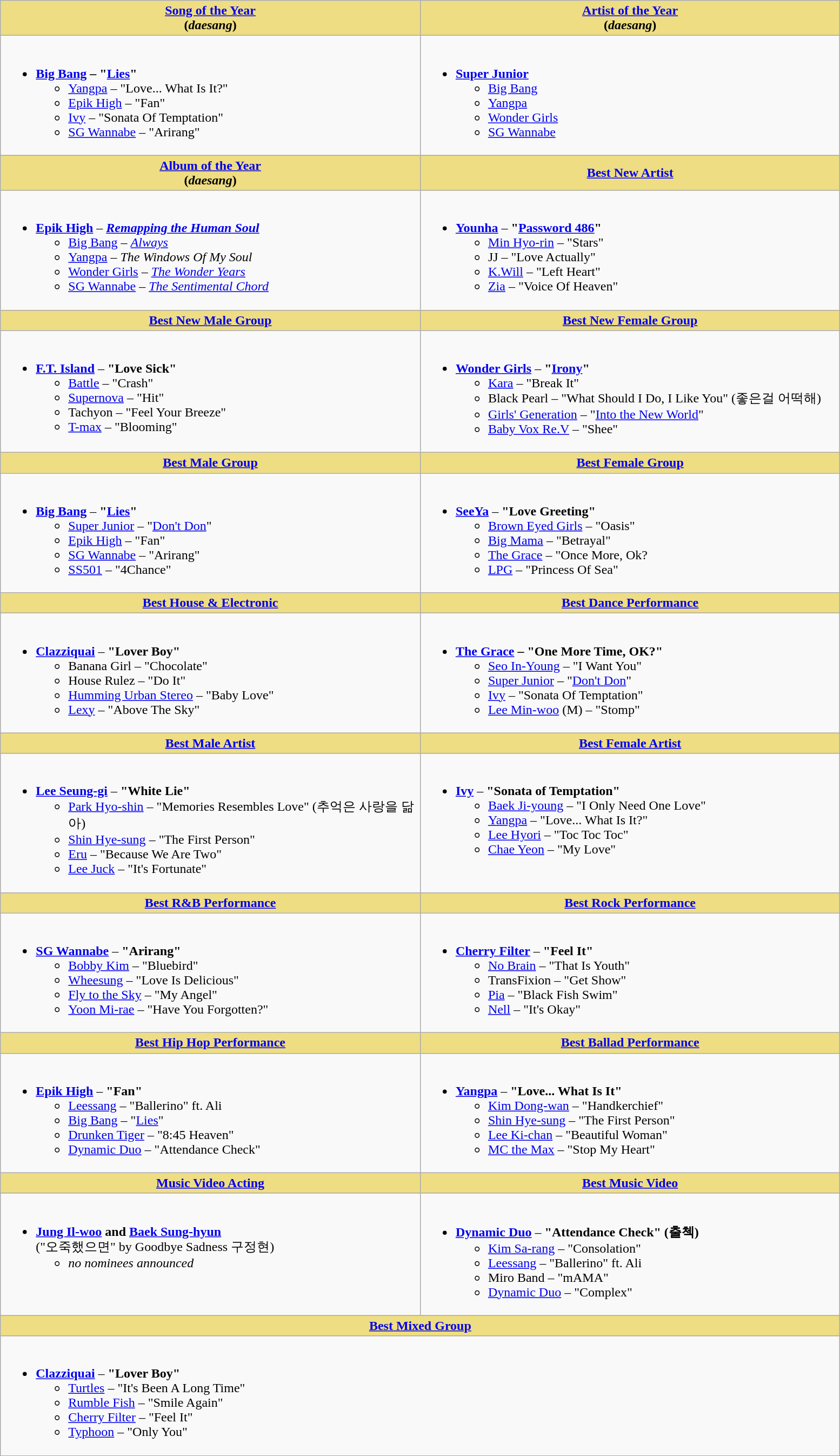<table class="wikitable" style="width:82%">
<tr>
<th style="background:#EEDD82; width:50%"><a href='#'>Song of the Year</a><br>(<em>daesang</em>)</th>
<th style="background:#EEDD82; width:50%"><a href='#'>Artist of the Year</a><br>(<em>daesang</em>)</th>
</tr>
<tr>
<td style="vertical-align:top"><br><ul><li><strong><a href='#'>Big Bang</a> – "<a href='#'>Lies</a>"</strong><ul><li><a href='#'>Yangpa</a> – "Love... What Is It?"</li><li><a href='#'>Epik High</a> – "Fan"</li><li><a href='#'>Ivy</a> – "Sonata Of Temptation"</li><li><a href='#'>SG Wannabe</a> – "Arirang"</li></ul></li></ul></td>
<td style="vertical-align:top"><br><ul><li><strong><a href='#'>Super Junior</a></strong><ul><li><a href='#'>Big Bang</a></li><li><a href='#'>Yangpa</a></li><li><a href='#'>Wonder Girls</a></li><li><a href='#'>SG Wannabe</a></li></ul></li></ul></td>
</tr>
<tr>
<th style="background:#EEDD82; width:50%"><a href='#'>Album of the Year</a><br>(<em>daesang</em>)</th>
<th style="background:#EEDD82; width:50%"><a href='#'>Best New Artist</a></th>
</tr>
<tr>
<td style="vertical-align:top"><br><ul><li><strong><a href='#'>Epik High</a></strong> – <strong><em><a href='#'>Remapping the Human Soul</a></em></strong><ul><li><a href='#'>Big Bang</a> – <em><a href='#'>Always</a></em></li><li><a href='#'>Yangpa</a> – <em>The Windows Of My Soul</em></li><li><a href='#'>Wonder Girls</a> – <em><a href='#'>The Wonder Years</a></em></li><li><a href='#'>SG Wannabe</a> – <em><a href='#'>The Sentimental Chord</a></em></li></ul></li></ul></td>
<td style="vertical-align:top"><br><ul><li><strong><a href='#'>Younha</a></strong> – <strong>"<a href='#'>Password 486</a>"</strong><ul><li><a href='#'>Min Hyo-rin</a> – "Stars"</li><li>JJ – "Love Actually"</li><li><a href='#'>K.Will</a> – "Left Heart"</li><li><a href='#'>Zia</a> – "Voice Of Heaven"</li></ul></li></ul></td>
</tr>
<tr>
<th style="background:#EEDD82; width:50%"><a href='#'>Best New Male Group</a></th>
<th style="background:#EEDD82; width:50%"><a href='#'>Best New Female Group</a></th>
</tr>
<tr>
<td style="vertical-align:top"><br><ul><li><strong><a href='#'>F.T. Island</a></strong> – <strong>"Love Sick"</strong><ul><li><a href='#'>Battle</a> – "Crash"</li><li><a href='#'>Supernova</a> – "Hit"</li><li>Tachyon – "Feel Your Breeze"</li><li><a href='#'>T-max</a> – "Blooming"</li></ul></li></ul></td>
<td style="vertical-align:top"><br><ul><li><strong><a href='#'>Wonder Girls</a></strong> – <strong>"<a href='#'>Irony</a>"</strong><ul><li><a href='#'>Kara</a> – "Break It"</li><li>Black Pearl – "What Should I Do, I Like You" (좋은걸 어떡해)</li><li><a href='#'>Girls' Generation</a> – "<a href='#'>Into the New World</a>"</li><li><a href='#'>Baby Vox Re.V</a> – "Shee"</li></ul></li></ul></td>
</tr>
<tr>
<th style="background:#EEDD82; width:50%"><a href='#'>Best Male Group</a></th>
<th style="background:#EEDD82; width:50%"><a href='#'>Best Female Group</a></th>
</tr>
<tr>
<td style="vertical-align:top"><br><ul><li><strong><a href='#'>Big Bang</a></strong> – <strong>"<a href='#'>Lies</a>"</strong><ul><li><a href='#'>Super Junior</a> – "<a href='#'>Don't Don</a>"</li><li><a href='#'>Epik High</a> – "Fan"</li><li><a href='#'>SG Wannabe</a> – "Arirang"</li><li><a href='#'>SS501</a> – "4Chance"</li></ul></li></ul></td>
<td style="vertical-align:top"><br><ul><li><strong><a href='#'>SeeYa</a></strong> – <strong>"Love Greeting"</strong><ul><li><a href='#'>Brown Eyed Girls</a> – "Oasis"</li><li><a href='#'>Big Mama</a> – "Betrayal"</li><li><a href='#'>The Grace</a> – "Once More, Ok?</li><li><a href='#'>LPG</a> – "Princess Of Sea"</li></ul></li></ul></td>
</tr>
<tr>
<th style="background:#EEDD82; width:50%"><a href='#'>Best House & Electronic</a></th>
<th style="background:#EEDD82; width:50%"><a href='#'>Best Dance Performance</a></th>
</tr>
<tr>
<td style="vertical-align:top"><br><ul><li><strong><a href='#'>Clazziquai</a></strong> – <strong>"Lover Boy"</strong><ul><li>Banana Girl – "Chocolate"</li><li>House Rulez – "Do It"</li><li><a href='#'>Humming Urban Stereo</a> – "Baby Love"</li><li><a href='#'>Lexy</a> – "Above The Sky"</li></ul></li></ul></td>
<td style="vertical-align:top"><br><ul><li><strong><a href='#'>The Grace</a> – "One More Time, OK?"</strong><ul><li><a href='#'>Seo In-Young</a> – "I Want You"</li><li><a href='#'>Super Junior</a> – "<a href='#'>Don't Don</a>"</li><li><a href='#'>Ivy</a> – "Sonata Of Temptation"</li><li><a href='#'>Lee Min-woo</a> (M) – "Stomp"</li></ul></li></ul></td>
</tr>
<tr>
<th style="background:#EEDD82; width:50%"><a href='#'>Best Male Artist</a></th>
<th style="background:#EEDD82; width:50%"><a href='#'>Best Female Artist</a></th>
</tr>
<tr>
<td style="vertical-align:top"><br><ul><li><strong><a href='#'>Lee Seung-gi</a></strong> – <strong>"White Lie"</strong><ul><li><a href='#'>Park Hyo-shin</a> – "Memories Resembles Love" (추억은 사랑을 닮아)</li><li><a href='#'>Shin Hye-sung</a> – "The First Person"</li><li><a href='#'>Eru</a> – "Because We Are Two"</li><li><a href='#'>Lee Juck</a> – "It's Fortunate"</li></ul></li></ul></td>
<td style="vertical-align:top"><br><ul><li><strong><a href='#'>Ivy</a></strong> – <strong>"Sonata of Temptation"</strong><ul><li><a href='#'>Baek Ji-young</a> – "I Only Need One Love"</li><li><a href='#'>Yangpa</a> – "Love... What Is It?"</li><li><a href='#'>Lee Hyori</a> – "Toc Toc Toc"</li><li><a href='#'>Chae Yeon</a> – "My Love"</li></ul></li></ul></td>
</tr>
<tr>
<th style="background:#EEDD82; width:50%"><a href='#'>Best R&B Performance</a></th>
<th style="background:#EEDD82; width:50%"><a href='#'>Best Rock Performance</a></th>
</tr>
<tr>
<td style="vertical-align:top"><br><ul><li><strong><a href='#'>SG Wannabe</a></strong> – <strong>"Arirang"</strong><ul><li><a href='#'>Bobby Kim</a> – "Bluebird"</li><li><a href='#'>Wheesung</a> – "Love Is Delicious"</li><li><a href='#'>Fly to the Sky</a> – "My Angel"</li><li><a href='#'>Yoon Mi-rae</a> – "Have You Forgotten?"</li></ul></li></ul></td>
<td style="vertical-align:top"><br><ul><li><strong><a href='#'>Cherry Filter</a></strong> – <strong>"Feel It"</strong><ul><li><a href='#'>No Brain</a> – "That Is Youth"</li><li>TransFixion – "Get Show"</li><li><a href='#'>Pia</a> – "Black Fish Swim"</li><li><a href='#'>Nell</a> – "It's Okay"</li></ul></li></ul></td>
</tr>
<tr>
<th style="background:#EEDD82; width:50%"><a href='#'>Best Hip Hop Performance</a></th>
<th style="background:#EEDD82; width:50%"><a href='#'>Best Ballad Performance</a></th>
</tr>
<tr>
<td style="vertical-align:top"><br><ul><li><strong><a href='#'>Epik High</a></strong> – <strong>"Fan"</strong><ul><li><a href='#'>Leessang</a> – "Ballerino" ft. Ali</li><li><a href='#'>Big Bang</a> – "<a href='#'>Lies</a>"</li><li><a href='#'>Drunken Tiger</a> – "8:45 Heaven"</li><li><a href='#'>Dynamic Duo</a> – "Attendance Check"</li></ul></li></ul></td>
<td style="vertical-align:top"><br><ul><li><strong><a href='#'>Yangpa</a></strong> – <strong>"Love... What Is It"</strong><ul><li><a href='#'>Kim Dong-wan</a> – "Handkerchief"</li><li><a href='#'>Shin Hye-sung</a> – "The First Person"</li><li><a href='#'>Lee Ki-chan</a> – "Beautiful Woman"</li><li><a href='#'>MC the Max</a> – "Stop My Heart"</li></ul></li></ul></td>
</tr>
<tr>
<th style="background:#EEDD82; width:50%"><a href='#'>Music Video Acting</a></th>
<th style="background:#EEDD82; width:50%"><a href='#'>Best Music Video</a></th>
</tr>
<tr>
<td style="vertical-align:top"><br><ul><li><strong><a href='#'>Jung Il-woo</a> and <a href='#'>Baek Sung-hyun</a></strong><br>("오죽했으면" by Goodbye Sadness 구정현)<ul><li><em>no nominees announced</em></li></ul></li></ul></td>
<td style="vertical-align:top"><br><ul><li><strong><a href='#'>Dynamic Duo</a></strong> – <strong>"Attendance Check" (출첵)</strong><ul><li><a href='#'>Kim Sa-rang</a> – "Consolation"</li><li><a href='#'>Leessang</a> – "Ballerino" ft. Ali</li><li>Miro Band – "mAMA"</li><li><a href='#'>Dynamic Duo</a> – "Complex"</li></ul></li></ul></td>
</tr>
<tr>
<th style="background:#EEDD82; width:50%" colspan="2"><a href='#'>Best Mixed Group</a></th>
</tr>
<tr>
<td colspan="2" style="vertical-align:top"><br><ul><li><strong><a href='#'>Clazziquai</a></strong> – <strong>"Lover Boy"</strong><ul><li><a href='#'>Turtles</a> – "It's Been A Long Time"</li><li><a href='#'>Rumble Fish</a> – "Smile Again"</li><li><a href='#'>Cherry Filter</a> – "Feel It"</li><li><a href='#'>Typhoon</a> – "Only You"</li></ul></li></ul></td>
</tr>
</table>
